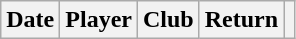<table class="wikitable">
<tr>
<th>Date</th>
<th>Player</th>
<th>Club</th>
<th>Return</th>
<th></th>
</tr>
</table>
